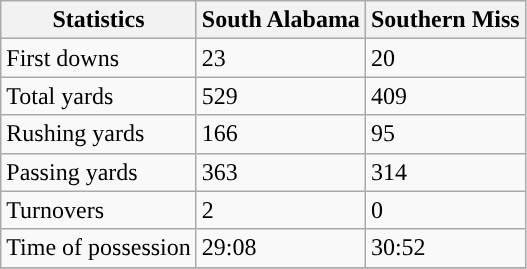<table class="wikitable">
<tr>
<th>Statistics</th>
<th>South Alabama</th>
<th>Southern Miss</th>
</tr>
<tr>
<td>First downs</td>
<td>23</td>
<td>20</td>
</tr>
<tr>
<td>Total yards</td>
<td>529</td>
<td>409</td>
</tr>
<tr>
<td>Rushing yards</td>
<td>166</td>
<td>95</td>
</tr>
<tr>
<td>Passing yards</td>
<td>363</td>
<td>314</td>
</tr>
<tr>
<td>Turnovers</td>
<td>2</td>
<td>0</td>
</tr>
<tr>
<td>Time of possession</td>
<td>29:08</td>
<td>30:52</td>
</tr>
<tr>
</tr>
</table>
